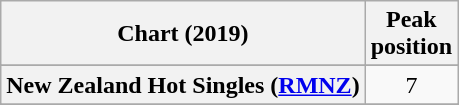<table class="wikitable sortable plainrowheaders" style="text-align:center">
<tr>
<th scope="col">Chart (2019)</th>
<th scope="col">Peak<br>position</th>
</tr>
<tr>
</tr>
<tr>
<th scope="row">New Zealand Hot Singles (<a href='#'>RMNZ</a>)</th>
<td>7</td>
</tr>
<tr>
</tr>
<tr>
</tr>
<tr>
</tr>
</table>
